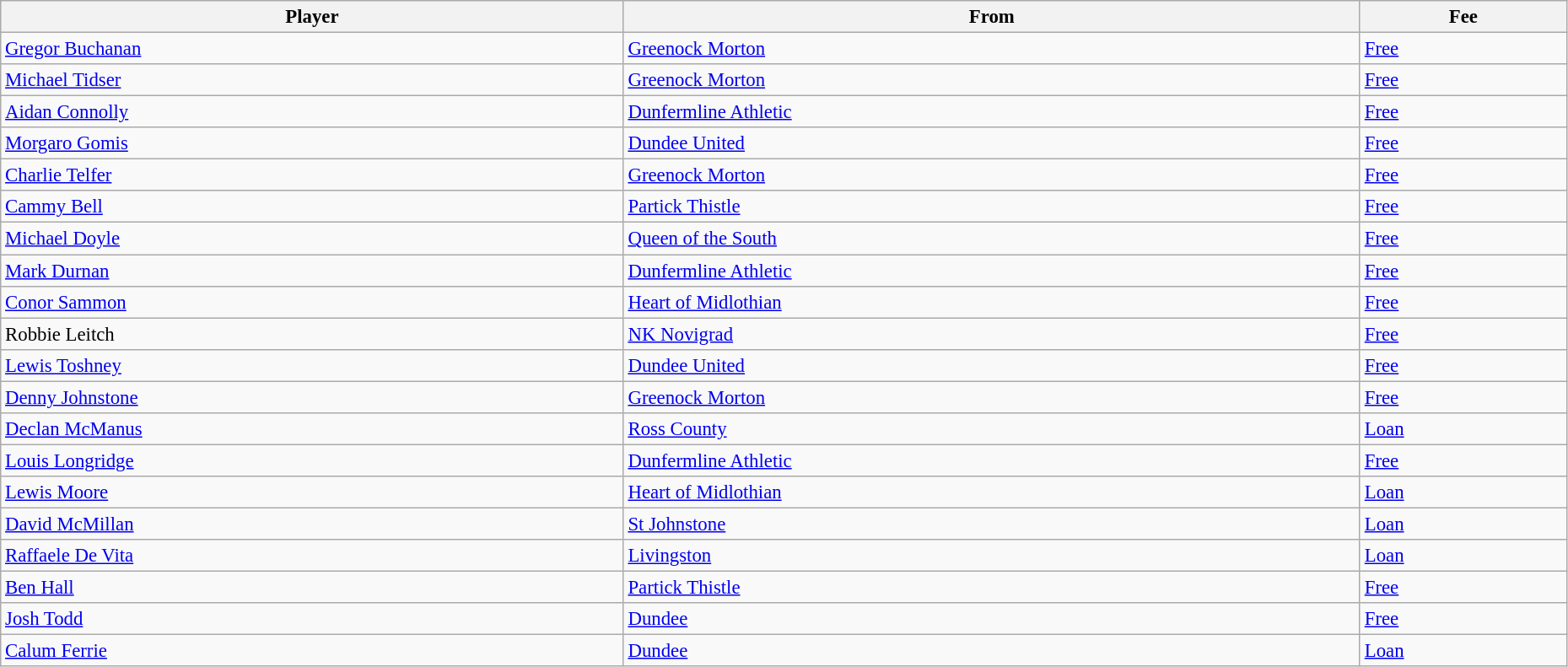<table class="wikitable" style="text-align:center; font-size:95%;width:98%; text-align:left">
<tr>
<th>Player</th>
<th>From</th>
<th>Fee</th>
</tr>
<tr>
<td> <a href='#'>Gregor Buchanan</a></td>
<td> <a href='#'>Greenock Morton</a></td>
<td><a href='#'>Free</a></td>
</tr>
<tr>
<td> <a href='#'>Michael Tidser</a></td>
<td> <a href='#'>Greenock Morton</a></td>
<td><a href='#'>Free</a></td>
</tr>
<tr>
<td> <a href='#'>Aidan Connolly</a></td>
<td> <a href='#'>Dunfermline Athletic</a></td>
<td><a href='#'>Free</a></td>
</tr>
<tr>
<td> <a href='#'>Morgaro Gomis</a></td>
<td> <a href='#'>Dundee United</a></td>
<td><a href='#'>Free</a></td>
</tr>
<tr>
<td> <a href='#'>Charlie Telfer</a></td>
<td> <a href='#'>Greenock Morton</a></td>
<td><a href='#'>Free</a></td>
</tr>
<tr>
<td> <a href='#'>Cammy Bell</a></td>
<td> <a href='#'>Partick Thistle</a></td>
<td><a href='#'>Free</a></td>
</tr>
<tr>
<td> <a href='#'>Michael Doyle</a></td>
<td> <a href='#'>Queen of the South</a></td>
<td><a href='#'>Free</a></td>
</tr>
<tr>
<td> <a href='#'>Mark Durnan</a></td>
<td> <a href='#'>Dunfermline Athletic</a></td>
<td><a href='#'>Free</a></td>
</tr>
<tr>
<td> <a href='#'>Conor Sammon</a></td>
<td> <a href='#'>Heart of Midlothian</a></td>
<td><a href='#'>Free</a></td>
</tr>
<tr>
<td> Robbie Leitch</td>
<td> <a href='#'>NK Novigrad</a></td>
<td><a href='#'>Free</a></td>
</tr>
<tr>
<td> <a href='#'>Lewis Toshney</a></td>
<td> <a href='#'>Dundee United</a></td>
<td><a href='#'>Free</a></td>
</tr>
<tr>
<td> <a href='#'>Denny Johnstone</a></td>
<td> <a href='#'>Greenock Morton</a></td>
<td><a href='#'>Free</a></td>
</tr>
<tr>
<td> <a href='#'>Declan McManus</a></td>
<td> <a href='#'>Ross County</a></td>
<td><a href='#'>Loan</a></td>
</tr>
<tr>
<td> <a href='#'>Louis Longridge</a></td>
<td> <a href='#'>Dunfermline Athletic</a></td>
<td><a href='#'>Free</a></td>
</tr>
<tr>
<td> <a href='#'>Lewis Moore</a></td>
<td> <a href='#'>Heart of Midlothian</a></td>
<td><a href='#'>Loan</a></td>
</tr>
<tr>
<td> <a href='#'>David McMillan</a></td>
<td> <a href='#'>St Johnstone</a></td>
<td><a href='#'>Loan</a></td>
</tr>
<tr>
<td> <a href='#'>Raffaele De Vita</a></td>
<td> <a href='#'>Livingston</a></td>
<td><a href='#'>Loan</a></td>
</tr>
<tr>
<td> <a href='#'>Ben Hall</a></td>
<td> <a href='#'>Partick Thistle</a></td>
<td><a href='#'>Free</a></td>
</tr>
<tr>
<td> <a href='#'>Josh Todd</a></td>
<td> <a href='#'>Dundee</a></td>
<td><a href='#'>Free</a></td>
</tr>
<tr>
<td> <a href='#'>Calum Ferrie</a></td>
<td> <a href='#'>Dundee</a></td>
<td><a href='#'>Loan</a></td>
</tr>
</table>
